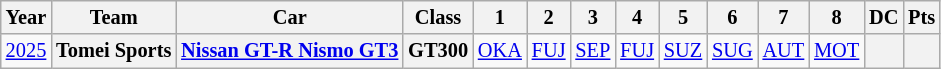<table class="wikitable" style="text-align:center; font-size:85%">
<tr>
<th>Year</th>
<th>Team</th>
<th>Car</th>
<th>Class</th>
<th>1</th>
<th>2</th>
<th>3</th>
<th>4</th>
<th>5</th>
<th>6</th>
<th>7</th>
<th>8</th>
<th>DC</th>
<th>Pts</th>
</tr>
<tr>
<td><a href='#'>2025</a></td>
<th nowrap>Tomei Sports</th>
<th nowrap><a href='#'>Nissan GT-R Nismo GT3</a></th>
<th>GT300</th>
<td style="background:#;"><a href='#'>OKA</a><br></td>
<td style="background:#;"><a href='#'>FUJ</a><br></td>
<td style="background:#;"><a href='#'>SEP</a><br></td>
<td style="background:#;"><a href='#'>FUJ</a><br></td>
<td style="background:#;"><a href='#'>SUZ</a><br></td>
<td style="background:#;"><a href='#'>SUG</a><br></td>
<td style="background:#;"><a href='#'>AUT</a><br></td>
<td style="background:#;"><a href='#'>MOT</a><br></td>
<th></th>
<th></th>
</tr>
</table>
